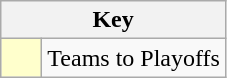<table class="wikitable" style="text-align: center;">
<tr>
<th colspan=2>Key</th>
</tr>
<tr>
<td style="background:#ffc; width:20px;"></td>
<td align=left>Teams to Playoffs</td>
</tr>
</table>
